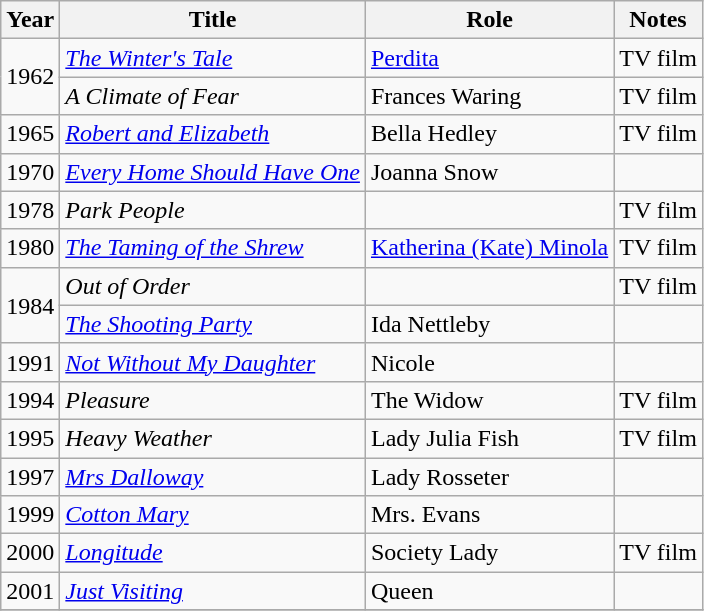<table class="wikitable sortable">
<tr>
<th>Year</th>
<th>Title</th>
<th>Role</th>
<th>Notes</th>
</tr>
<tr>
<td rowspan="2">1962</td>
<td><em><a href='#'>The Winter's Tale</a></em></td>
<td><a href='#'>Perdita</a></td>
<td>TV film</td>
</tr>
<tr>
<td><em>A Climate of Fear</em></td>
<td>Frances Waring</td>
<td>TV film</td>
</tr>
<tr>
<td>1965</td>
<td><em><a href='#'>Robert and Elizabeth</a></em></td>
<td>Bella Hedley</td>
<td>TV film</td>
</tr>
<tr>
<td>1970</td>
<td><em><a href='#'>Every Home Should Have One</a></em></td>
<td>Joanna Snow</td>
<td></td>
</tr>
<tr>
<td>1978</td>
<td><em>Park People</em></td>
<td></td>
<td>TV film</td>
</tr>
<tr>
<td>1980</td>
<td><em><a href='#'>The Taming of the Shrew</a></em></td>
<td><a href='#'>Katherina (Kate) Minola</a></td>
<td>TV film</td>
</tr>
<tr>
<td rowspan="2">1984</td>
<td><em>Out of Order</em></td>
<td></td>
<td>TV film</td>
</tr>
<tr>
<td><em><a href='#'>The Shooting Party</a></em></td>
<td>Ida Nettleby</td>
<td></td>
</tr>
<tr>
<td>1991</td>
<td><em><a href='#'>Not Without My Daughter</a></em></td>
<td>Nicole</td>
<td></td>
</tr>
<tr>
<td>1994</td>
<td><em>Pleasure</em></td>
<td>The Widow</td>
<td>TV film</td>
</tr>
<tr>
<td>1995</td>
<td><em>Heavy Weather</em></td>
<td>Lady Julia Fish</td>
<td>TV film</td>
</tr>
<tr>
<td>1997</td>
<td><em><a href='#'>Mrs Dalloway</a></em></td>
<td>Lady Rosseter</td>
<td></td>
</tr>
<tr>
<td>1999</td>
<td><em><a href='#'>Cotton Mary</a></em></td>
<td>Mrs. Evans</td>
<td></td>
</tr>
<tr>
<td>2000</td>
<td><em><a href='#'>Longitude</a></em></td>
<td>Society Lady</td>
<td>TV film</td>
</tr>
<tr>
<td>2001</td>
<td><em><a href='#'>Just Visiting</a></em></td>
<td>Queen</td>
<td></td>
</tr>
<tr>
</tr>
</table>
